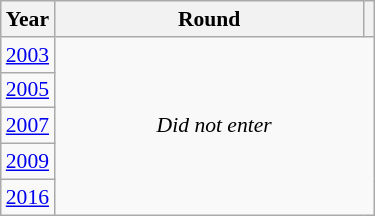<table class="wikitable" style="text-align: center; font-size:90%">
<tr>
<th>Year</th>
<th style="width:200px">Round</th>
<th></th>
</tr>
<tr>
<td><a href='#'>2003</a></td>
<td colspan="2" rowspan="5"><em>Did not enter</em></td>
</tr>
<tr>
<td><a href='#'>2005</a></td>
</tr>
<tr>
<td><a href='#'>2007</a></td>
</tr>
<tr>
<td><a href='#'>2009</a></td>
</tr>
<tr>
<td><a href='#'>2016</a></td>
</tr>
</table>
